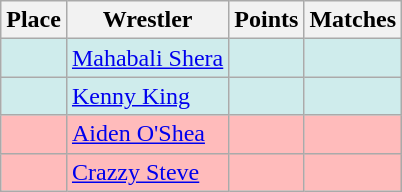<table class="wikitable sortable">
<tr>
<th>Place</th>
<th>Wrestler</th>
<th>Points</th>
<th>Matches</th>
</tr>
<tr bgcolor="#cfecec">
<td></td>
<td><a href='#'>Mahabali Shera</a></td>
<td></td>
<td></td>
</tr>
<tr bgcolor="#cfecec">
<td></td>
<td><a href='#'>Kenny King</a></td>
<td></td>
<td></td>
</tr>
<tr bgcolor="#ffbbbb">
<td></td>
<td><a href='#'>Aiden O'Shea</a></td>
<td></td>
<td></td>
</tr>
<tr bgcolor="#ffbbbb">
<td></td>
<td><a href='#'>Crazzy Steve</a></td>
<td></td>
<td></td>
</tr>
</table>
